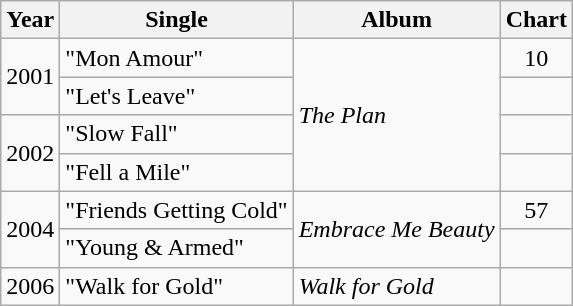<table class="wikitable">
<tr>
<th>Year</th>
<th>Single</th>
<th>Album</th>
<th>Chart</th>
</tr>
<tr>
<td rowspan="2">2001</td>
<td>"Mon Amour"</td>
<td rowspan="4"><em>The Plan</em></td>
<td align="center">10</td>
</tr>
<tr>
<td>"Let's Leave"</td>
<td align="center"></td>
</tr>
<tr>
<td rowspan="2">2002</td>
<td>"Slow Fall"</td>
<td align="center"></td>
</tr>
<tr>
<td>"Fell a Mile"</td>
<td align="center"></td>
</tr>
<tr>
<td rowspan="2">2004</td>
<td>"Friends Getting Cold"</td>
<td rowspan="2"><em>Embrace Me Beauty</em></td>
<td align="center">57</td>
</tr>
<tr>
<td>"Young & Armed"</td>
<td align="center"></td>
</tr>
<tr>
<td>2006</td>
<td>"Walk for Gold"</td>
<td><em>Walk for Gold</em></td>
<td align="center"></td>
</tr>
</table>
